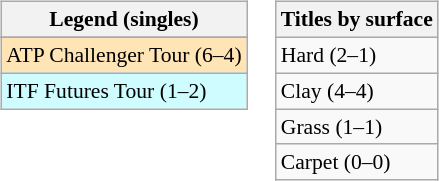<table>
<tr valign=top>
<td><br><table class=wikitable style=font-size:90%>
<tr>
<th>Legend (singles)</th>
</tr>
<tr bgcolor=e5d1cb>
</tr>
<tr bgcolor=moccasin>
<td>ATP Challenger Tour (6–4)</td>
</tr>
<tr bgcolor=cffcff>
<td>ITF Futures Tour (1–2)</td>
</tr>
</table>
</td>
<td><br><table class=wikitable style=font-size:90%>
<tr>
<th>Titles by surface</th>
</tr>
<tr>
<td>Hard (2–1)</td>
</tr>
<tr>
<td>Clay (4–4)</td>
</tr>
<tr>
<td>Grass (1–1)</td>
</tr>
<tr>
<td>Carpet (0–0)</td>
</tr>
</table>
</td>
</tr>
</table>
